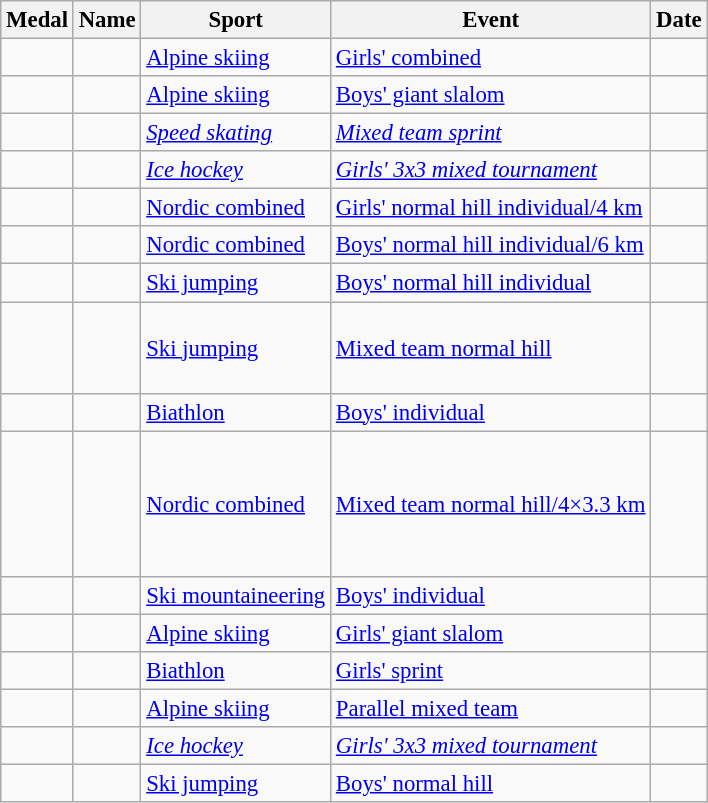<table class="wikitable sortable" style="font-size:95%;">
<tr>
<th>Medal</th>
<th>Name</th>
<th>Sport</th>
<th>Event</th>
<th>Date</th>
</tr>
<tr>
<td></td>
<td></td>
<td><a href='#'>Alpine skiing</a></td>
<td><a href='#'>Girls' combined</a></td>
<td></td>
</tr>
<tr>
<td></td>
<td></td>
<td><a href='#'>Alpine skiing</a></td>
<td><a href='#'>Boys' giant slalom</a></td>
<td></td>
</tr>
<tr>
<td><em></em></td>
<td><em></em></td>
<td><em><a href='#'>Speed skating</a></em></td>
<td><em><a href='#'>Mixed team sprint</a></em></td>
<td></td>
</tr>
<tr>
<td><em></em></td>
<td><em></em></td>
<td><em><a href='#'>Ice hockey</a></em></td>
<td><em><a href='#'>Girls' 3x3 mixed tournament</a></em></td>
<td><em></em></td>
</tr>
<tr>
<td></td>
<td></td>
<td><a href='#'>Nordic combined</a></td>
<td><a href='#'>Girls' normal hill individual/4 km</a></td>
<td></td>
</tr>
<tr>
<td></td>
<td></td>
<td><a href='#'>Nordic combined</a></td>
<td><a href='#'>Boys' normal hill individual/6 km</a></td>
<td></td>
</tr>
<tr>
<td></td>
<td></td>
<td><a href='#'>Ski jumping</a></td>
<td><a href='#'>Boys' normal hill individual</a></td>
<td></td>
</tr>
<tr>
<td></td>
<td><br><br><br></td>
<td><a href='#'>Ski jumping</a></td>
<td><a href='#'>Mixed team normal hill</a></td>
<td></td>
</tr>
<tr>
<td></td>
<td></td>
<td><a href='#'>Biathlon</a></td>
<td><a href='#'>Boys' individual</a></td>
<td></td>
</tr>
<tr>
<td></td>
<td><br><br><br><br><br></td>
<td><a href='#'>Nordic combined</a></td>
<td><a href='#'>Mixed team normal hill/4×3.3 km</a></td>
<td></td>
</tr>
<tr>
<td></td>
<td></td>
<td><a href='#'>Ski mountaineering</a></td>
<td><a href='#'>Boys' individual</a></td>
<td></td>
</tr>
<tr>
<td></td>
<td></td>
<td><a href='#'>Alpine skiing</a></td>
<td><a href='#'>Girls' giant slalom</a></td>
<td></td>
</tr>
<tr>
<td></td>
<td></td>
<td><a href='#'>Biathlon</a></td>
<td><a href='#'>Girls' sprint</a></td>
<td></td>
</tr>
<tr>
<td></td>
<td><br></td>
<td><a href='#'>Alpine skiing</a></td>
<td><a href='#'>Parallel mixed team</a></td>
<td></td>
</tr>
<tr>
<td><em></em></td>
<td><em></em></td>
<td><em><a href='#'>Ice hockey</a></em></td>
<td><em><a href='#'>Girls' 3x3 mixed tournament</a></em></td>
<td><em></em></td>
</tr>
<tr>
<td></td>
<td></td>
<td><a href='#'>Ski jumping</a></td>
<td><a href='#'>Boys' normal hill</a></td>
<td></td>
</tr>
</table>
